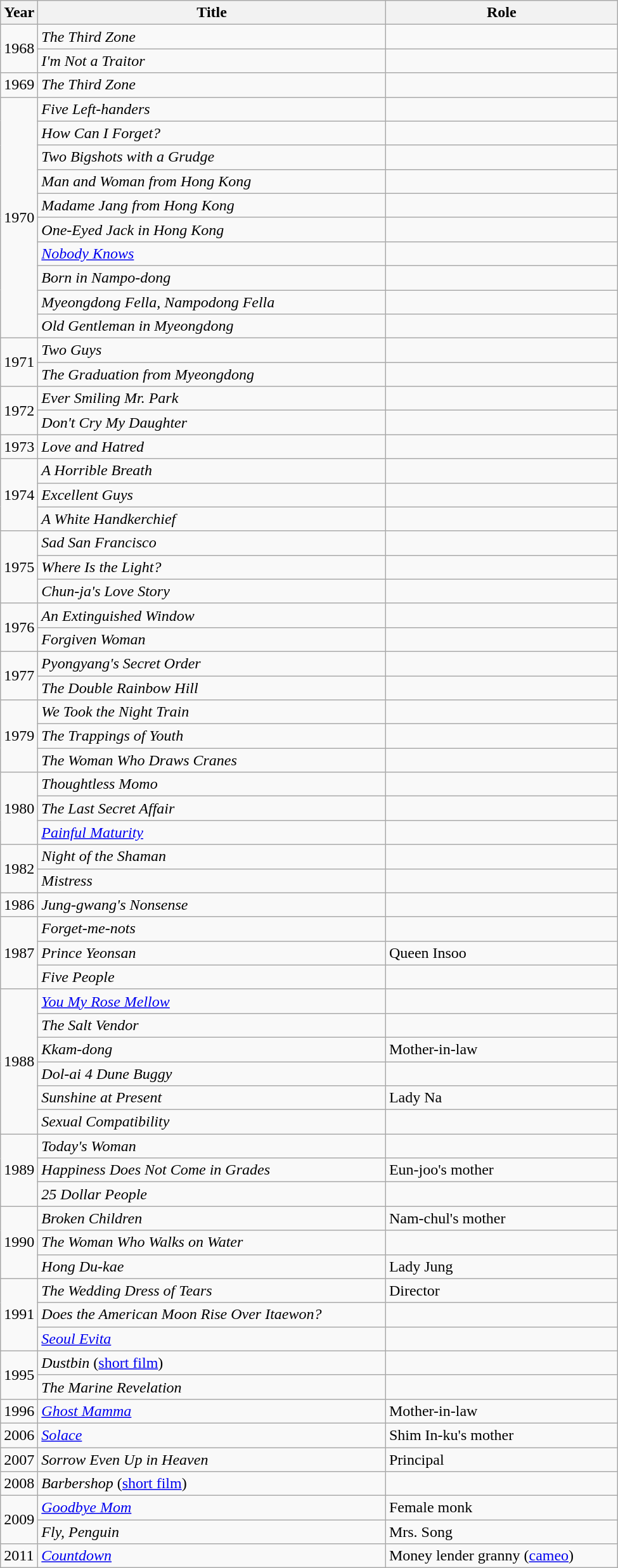<table class="wikitable" style="width:650px">
<tr>
<th width=10>Year</th>
<th>Title</th>
<th>Role</th>
</tr>
<tr>
<td rowspan=2>1968</td>
<td><em>The Third Zone</em></td>
<td></td>
</tr>
<tr>
<td><em>I'm Not a Traitor</em></td>
<td></td>
</tr>
<tr>
<td>1969</td>
<td><em>The Third Zone</em></td>
<td></td>
</tr>
<tr>
<td rowspan=10>1970</td>
<td><em>Five Left-handers</em></td>
<td></td>
</tr>
<tr>
<td><em>How Can I Forget?</em></td>
<td></td>
</tr>
<tr>
<td><em>Two Bigshots with a Grudge</em></td>
<td></td>
</tr>
<tr>
<td><em>Man and Woman from Hong Kong</em></td>
<td></td>
</tr>
<tr>
<td><em>Madame Jang from Hong Kong</em></td>
<td></td>
</tr>
<tr>
<td><em>One-Eyed Jack in Hong Kong</em></td>
<td></td>
</tr>
<tr>
<td><em><a href='#'>Nobody Knows</a></em></td>
<td></td>
</tr>
<tr>
<td><em>Born in Nampo-dong</em></td>
<td></td>
</tr>
<tr>
<td><em>Myeongdong Fella, Nampodong Fella</em></td>
<td></td>
</tr>
<tr>
<td><em>Old Gentleman in Myeongdong</em></td>
<td></td>
</tr>
<tr>
<td rowspan=2>1971</td>
<td><em>Two Guys</em></td>
<td></td>
</tr>
<tr>
<td><em>The Graduation from Myeongdong</em></td>
<td></td>
</tr>
<tr>
<td rowspan=2>1972</td>
<td><em>Ever Smiling Mr. Park</em></td>
<td></td>
</tr>
<tr>
<td><em>Don't Cry My Daughter</em></td>
<td></td>
</tr>
<tr>
<td>1973</td>
<td><em>Love and Hatred</em></td>
<td></td>
</tr>
<tr>
<td rowspan=3>1974</td>
<td><em>A Horrible Breath</em></td>
<td></td>
</tr>
<tr>
<td><em>Excellent Guys</em></td>
<td></td>
</tr>
<tr>
<td><em>A White Handkerchief</em></td>
<td></td>
</tr>
<tr>
<td rowspan=3>1975</td>
<td><em>Sad San Francisco</em></td>
<td></td>
</tr>
<tr>
<td><em>Where Is the Light?</em></td>
<td></td>
</tr>
<tr>
<td><em>Chun-ja's Love Story</em></td>
<td></td>
</tr>
<tr>
<td rowspan=2>1976</td>
<td><em>An Extinguished Window</em></td>
<td></td>
</tr>
<tr>
<td><em>Forgiven Woman</em></td>
<td></td>
</tr>
<tr>
<td rowspan=2>1977</td>
<td><em>Pyongyang's Secret Order</em></td>
<td></td>
</tr>
<tr>
<td><em>The Double Rainbow Hill</em></td>
<td></td>
</tr>
<tr>
<td rowspan=3>1979</td>
<td><em>We Took the Night Train</em></td>
<td></td>
</tr>
<tr>
<td><em>The Trappings of Youth</em></td>
<td></td>
</tr>
<tr>
<td><em>The Woman Who Draws Cranes</em></td>
<td></td>
</tr>
<tr>
<td rowspan=3>1980</td>
<td><em>Thoughtless Momo</em></td>
<td></td>
</tr>
<tr>
<td><em>The Last Secret Affair</em></td>
<td></td>
</tr>
<tr>
<td><em><a href='#'>Painful Maturity</a></em></td>
<td></td>
</tr>
<tr>
<td rowspan=2>1982</td>
<td><em>Night of the Shaman</em></td>
<td></td>
</tr>
<tr>
<td><em>Mistress</em></td>
<td></td>
</tr>
<tr>
<td>1986</td>
<td><em>Jung-gwang's Nonsense</em></td>
<td></td>
</tr>
<tr>
<td rowspan=3>1987</td>
<td><em>Forget-me-nots</em></td>
<td></td>
</tr>
<tr>
<td><em>Prince Yeonsan</em></td>
<td>Queen Insoo</td>
</tr>
<tr>
<td><em>Five People</em></td>
<td></td>
</tr>
<tr>
<td rowspan=6>1988</td>
<td><em><a href='#'>You My Rose Mellow</a></em></td>
<td></td>
</tr>
<tr>
<td><em>The Salt Vendor</em></td>
<td></td>
</tr>
<tr>
<td><em>Kkam-dong</em></td>
<td>Mother-in-law</td>
</tr>
<tr>
<td><em>Dol-ai 4 Dune Buggy</em></td>
<td></td>
</tr>
<tr>
<td><em>Sunshine at Present</em></td>
<td>Lady Na</td>
</tr>
<tr>
<td><em>Sexual Compatibility</em></td>
<td></td>
</tr>
<tr>
<td rowspan=3>1989</td>
<td><em>Today's Woman</em></td>
<td></td>
</tr>
<tr>
<td><em>Happiness Does Not Come in Grades</em></td>
<td>Eun-joo's mother</td>
</tr>
<tr>
<td><em>25 Dollar People</em></td>
<td></td>
</tr>
<tr>
<td rowspan=3>1990</td>
<td><em>Broken Children</em></td>
<td>Nam-chul's mother</td>
</tr>
<tr>
<td><em>The Woman Who Walks on Water</em></td>
<td></td>
</tr>
<tr>
<td><em>Hong Du-kae</em></td>
<td>Lady Jung</td>
</tr>
<tr>
<td rowspan=3>1991</td>
<td><em>The Wedding Dress of Tears</em></td>
<td>Director</td>
</tr>
<tr>
<td><em>Does the American Moon Rise Over Itaewon?</em></td>
<td></td>
</tr>
<tr>
<td><em><a href='#'>Seoul Evita</a></em></td>
<td></td>
</tr>
<tr>
<td rowspan=2>1995</td>
<td><em>Dustbin</em> (<a href='#'>short film</a>)</td>
<td></td>
</tr>
<tr>
<td><em>The Marine Revelation</em></td>
<td></td>
</tr>
<tr>
<td>1996</td>
<td><em><a href='#'>Ghost Mamma</a></em></td>
<td>Mother-in-law</td>
</tr>
<tr>
<td>2006</td>
<td><em><a href='#'>Solace</a></em></td>
<td>Shim In-ku's mother</td>
</tr>
<tr>
<td>2007</td>
<td><em>Sorrow Even Up in Heaven</em></td>
<td>Principal</td>
</tr>
<tr>
<td>2008</td>
<td><em>Barbershop</em> (<a href='#'>short film</a>)</td>
<td></td>
</tr>
<tr>
<td rowspan=2>2009</td>
<td><em><a href='#'>Goodbye Mom</a></em></td>
<td>Female monk</td>
</tr>
<tr>
<td><em>Fly, Penguin</em></td>
<td>Mrs. Song</td>
</tr>
<tr>
<td>2011</td>
<td><em><a href='#'>Countdown</a></em></td>
<td>Money lender granny (<a href='#'>cameo</a>)</td>
</tr>
</table>
